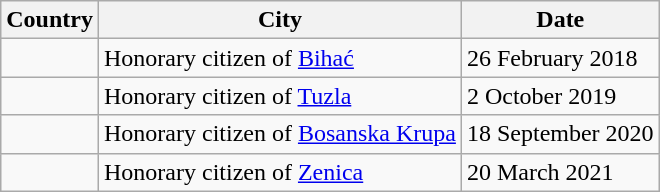<table class="wikitable" style="text-align:left;">
<tr>
<th>Country</th>
<th>City</th>
<th>Date</th>
</tr>
<tr>
<td></td>
<td>Honorary citizen of <a href='#'>Bihać</a></td>
<td>26 February 2018</td>
</tr>
<tr>
<td></td>
<td>Honorary citizen of <a href='#'>Tuzla</a></td>
<td>2 October 2019</td>
</tr>
<tr>
<td></td>
<td>Honorary citizen of <a href='#'>Bosanska Krupa</a></td>
<td>18 September 2020</td>
</tr>
<tr>
<td></td>
<td>Honorary citizen of <a href='#'>Zenica</a></td>
<td>20 March 2021</td>
</tr>
</table>
